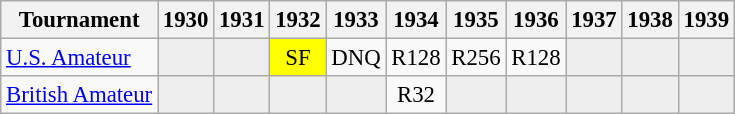<table class="wikitable" style="font-size:95%;text-align:center;">
<tr>
<th>Tournament</th>
<th>1930</th>
<th>1931</th>
<th>1932</th>
<th>1933</th>
<th>1934</th>
<th>1935</th>
<th>1936</th>
<th>1937</th>
<th>1938</th>
<th>1939</th>
</tr>
<tr>
<td align=left><a href='#'>U.S. Amateur</a></td>
<td style="background:#eeeeee;"></td>
<td style="background:#eeeeee;"></td>
<td align="center" style="background:yellow;">SF</td>
<td>DNQ</td>
<td>R128</td>
<td>R256</td>
<td>R128</td>
<td style="background:#eeeeee;"></td>
<td style="background:#eeeeee;"></td>
<td style="background:#eeeeee;"></td>
</tr>
<tr>
<td align=left><a href='#'>British Amateur</a></td>
<td style="background:#eeeeee;"></td>
<td style="background:#eeeeee;"></td>
<td style="background:#eeeeee;"></td>
<td style="background:#eeeeee;"></td>
<td>R32</td>
<td style="background:#eeeeee;"></td>
<td style="background:#eeeeee;"></td>
<td style="background:#eeeeee;"></td>
<td style="background:#eeeeee;"></td>
<td style="background:#eeeeee;"></td>
</tr>
</table>
